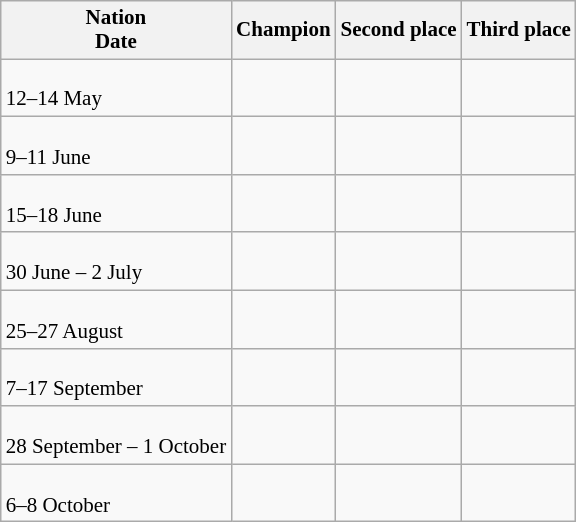<table class=wikitable style="font-size:14px">
<tr>
<th>Nation <br> Date</th>
<th>Champion</th>
<th>Second place</th>
<th>Third place</th>
</tr>
<tr>
<td rowspan=> <br> 12–14 May</td>
<td><br></td>
<td><br></td>
<td><br></td>
</tr>
<tr>
<td rowspan=> <br> 9–11 June</td>
<td><br></td>
<td><br></td>
<td><br></td>
</tr>
<tr>
<td rowspan=> <br> 15–18 June</td>
<td><br></td>
<td><br></td>
<td><br></td>
</tr>
<tr>
<td rowspan=> <br> 30 June – 2 July</td>
<td><br></td>
<td><br></td>
<td><br></td>
</tr>
<tr>
<td rowspan=> <br> 25–27 August</td>
<td><br></td>
<td><br></td>
<td><br></td>
</tr>
<tr>
<td rowspan=> <br> 7–17 September</td>
<td><br></td>
<td><br></td>
<td><br></td>
</tr>
<tr>
<td rowspan=> <br> 28 September – 1 October</td>
<td><br></td>
<td><br></td>
<td><br></td>
</tr>
<tr>
<td rowspan=> <br> 6–8 October</td>
<td><br></td>
<td><br></td>
<td><br></td>
</tr>
</table>
